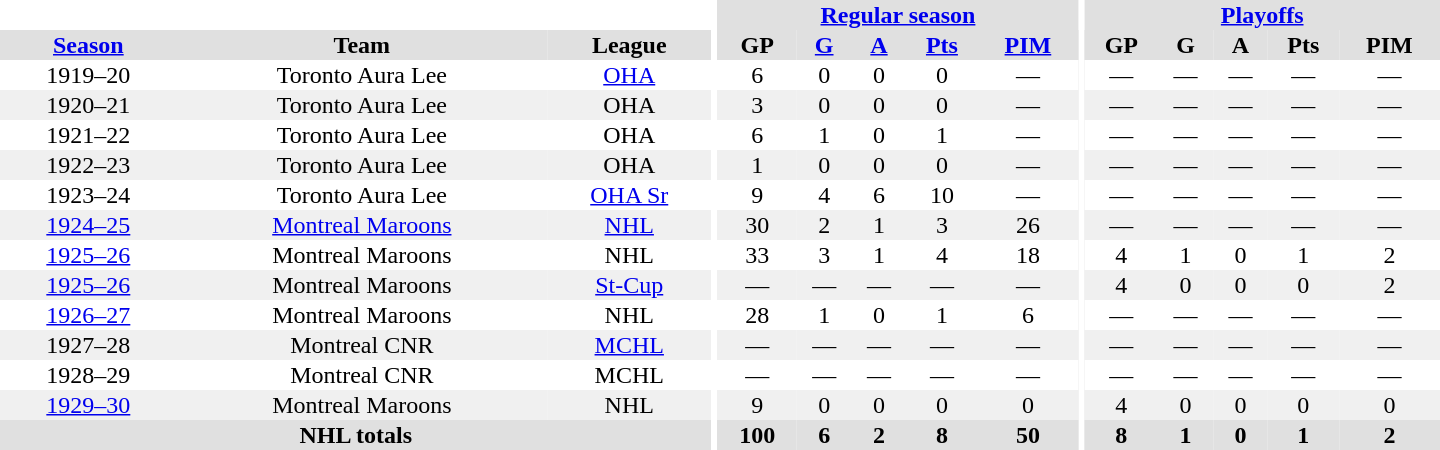<table border="0" cellpadding="1" cellspacing="0" style="text-align:center; width:60em">
<tr bgcolor="#e0e0e0">
<th colspan="3" bgcolor="#ffffff"></th>
<th rowspan="100" bgcolor="#ffffff"></th>
<th colspan="5"><a href='#'>Regular season</a></th>
<th rowspan="100" bgcolor="#ffffff"></th>
<th colspan="5"><a href='#'>Playoffs</a></th>
</tr>
<tr bgcolor="#e0e0e0">
<th><a href='#'>Season</a></th>
<th>Team</th>
<th>League</th>
<th>GP</th>
<th><a href='#'>G</a></th>
<th><a href='#'>A</a></th>
<th><a href='#'>Pts</a></th>
<th><a href='#'>PIM</a></th>
<th>GP</th>
<th>G</th>
<th>A</th>
<th>Pts</th>
<th>PIM</th>
</tr>
<tr>
<td>1919–20</td>
<td>Toronto Aura Lee</td>
<td><a href='#'>OHA</a></td>
<td>6</td>
<td>0</td>
<td>0</td>
<td>0</td>
<td>—</td>
<td>—</td>
<td>—</td>
<td>—</td>
<td>—</td>
<td>—</td>
</tr>
<tr bgcolor="#f0f0f0">
<td>1920–21</td>
<td>Toronto Aura Lee</td>
<td>OHA</td>
<td>3</td>
<td>0</td>
<td>0</td>
<td>0</td>
<td>—</td>
<td>—</td>
<td>—</td>
<td>—</td>
<td>—</td>
<td>—</td>
</tr>
<tr>
<td>1921–22</td>
<td>Toronto Aura Lee</td>
<td>OHA</td>
<td>6</td>
<td>1</td>
<td>0</td>
<td>1</td>
<td>—</td>
<td>—</td>
<td>—</td>
<td>—</td>
<td>—</td>
<td>—</td>
</tr>
<tr bgcolor="#f0f0f0">
<td>1922–23</td>
<td>Toronto Aura Lee</td>
<td>OHA</td>
<td>1</td>
<td>0</td>
<td>0</td>
<td>0</td>
<td>—</td>
<td>—</td>
<td>—</td>
<td>—</td>
<td>—</td>
<td>—</td>
</tr>
<tr>
<td>1923–24</td>
<td>Toronto Aura Lee</td>
<td><a href='#'>OHA Sr</a></td>
<td>9</td>
<td>4</td>
<td>6</td>
<td>10</td>
<td>—</td>
<td>—</td>
<td>—</td>
<td>—</td>
<td>—</td>
<td>—</td>
</tr>
<tr bgcolor="#f0f0f0">
<td><a href='#'>1924–25</a></td>
<td><a href='#'>Montreal Maroons</a></td>
<td><a href='#'>NHL</a></td>
<td>30</td>
<td>2</td>
<td>1</td>
<td>3</td>
<td>26</td>
<td>—</td>
<td>—</td>
<td>—</td>
<td>—</td>
<td>—</td>
</tr>
<tr>
<td><a href='#'>1925–26</a></td>
<td>Montreal Maroons</td>
<td>NHL</td>
<td>33</td>
<td>3</td>
<td>1</td>
<td>4</td>
<td>18</td>
<td>4</td>
<td>1</td>
<td>0</td>
<td>1</td>
<td>2</td>
</tr>
<tr bgcolor="#f0f0f0">
<td><a href='#'>1925–26</a></td>
<td>Montreal Maroons</td>
<td><a href='#'>St-Cup</a></td>
<td>—</td>
<td>—</td>
<td>—</td>
<td>—</td>
<td>—</td>
<td>4</td>
<td>0</td>
<td>0</td>
<td>0</td>
<td>2</td>
</tr>
<tr>
<td><a href='#'>1926–27</a></td>
<td>Montreal Maroons</td>
<td>NHL</td>
<td>28</td>
<td>1</td>
<td>0</td>
<td>1</td>
<td>6</td>
<td>—</td>
<td>—</td>
<td>—</td>
<td>—</td>
<td>—</td>
</tr>
<tr bgcolor="#f0f0f0">
<td>1927–28</td>
<td>Montreal CNR</td>
<td><a href='#'>MCHL</a></td>
<td>—</td>
<td>—</td>
<td>—</td>
<td>—</td>
<td>—</td>
<td>—</td>
<td>—</td>
<td>—</td>
<td>—</td>
<td>—</td>
</tr>
<tr>
<td>1928–29</td>
<td>Montreal CNR</td>
<td>MCHL</td>
<td>—</td>
<td>—</td>
<td>—</td>
<td>—</td>
<td>—</td>
<td>—</td>
<td>—</td>
<td>—</td>
<td>—</td>
<td>—</td>
</tr>
<tr bgcolor="#f0f0f0">
<td><a href='#'>1929–30</a></td>
<td>Montreal Maroons</td>
<td>NHL</td>
<td>9</td>
<td>0</td>
<td>0</td>
<td>0</td>
<td>0</td>
<td>4</td>
<td>0</td>
<td>0</td>
<td>0</td>
<td>0</td>
</tr>
<tr bgcolor="#e0e0e0">
<th colspan="3">NHL totals</th>
<th>100</th>
<th>6</th>
<th>2</th>
<th>8</th>
<th>50</th>
<th>8</th>
<th>1</th>
<th>0</th>
<th>1</th>
<th>2</th>
</tr>
</table>
